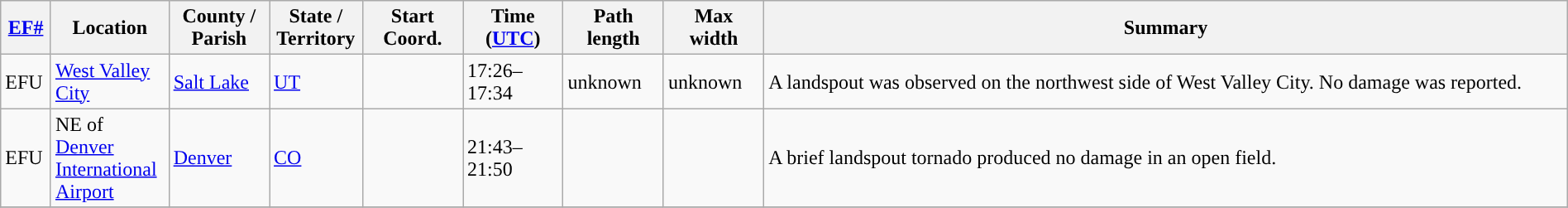<table class="wikitable sortable" style="width:100%;">
<tr>
<th scope="col"  style="width:3%; text-align:center;"><a href='#'>EF#</a></th>
<th scope="col"  style="width:7%; text-align:center;" class="unsortable">Location</th>
<th scope="col"  style="width:6%; text-align:center;" class="unsortable">County / Parish</th>
<th scope="col"  style="width:5%; text-align:center;">State / Territory</th>
<th scope="col"  style="width:6%; text-align:center;">Start Coord.</th>
<th scope="col"  style="width:6%; text-align:center;">Time (<a href='#'>UTC</a>)</th>
<th scope="col"  style="width:6%; text-align:center;">Path length</th>
<th scope="col"  style="width:6%; text-align:center;">Max width</th>
<th scope="col" class="unsortable" style="width:48%; text-align:center;">Summary</th>
</tr>
<tr>
<td>EFU</td>
<td><a href='#'>West Valley City</a></td>
<td><a href='#'>Salt Lake</a></td>
<td><a href='#'>UT</a></td>
<td></td>
<td>17:26–17:34</td>
<td>unknown</td>
<td>unknown</td>
<td>A landspout was observed on the northwest side of West Valley City. No damage was reported.</td>
</tr>
<tr>
<td>EFU</td>
<td>NE of <a href='#'>Denver International Airport</a></td>
<td><a href='#'>Denver</a></td>
<td><a href='#'>CO</a></td>
<td></td>
<td>21:43–21:50</td>
<td></td>
<td></td>
<td>A brief landspout tornado produced no damage in an open field.</td>
</tr>
<tr>
</tr>
</table>
